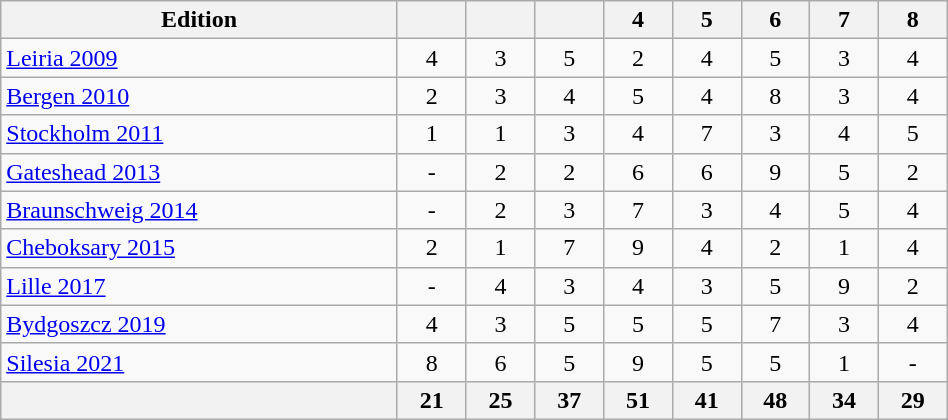<table class="wikitable" width=50% style="font-size:100%; text-align:center;">
<tr>
<th>Edition</th>
<th></th>
<th></th>
<th></th>
<th>4</th>
<th>5</th>
<th>6</th>
<th>7</th>
<th>8</th>
</tr>
<tr>
<td align=left> <a href='#'>Leiria 2009</a></td>
<td>4</td>
<td>3</td>
<td>5</td>
<td>2</td>
<td>4</td>
<td>5</td>
<td>3</td>
<td>4</td>
</tr>
<tr>
<td align=left> <a href='#'>Bergen 2010</a></td>
<td>2</td>
<td>3</td>
<td>4</td>
<td>5</td>
<td>4</td>
<td>8</td>
<td>3</td>
<td>4</td>
</tr>
<tr>
<td align=left> <a href='#'>Stockholm 2011</a></td>
<td>1</td>
<td>1</td>
<td>3</td>
<td>4</td>
<td>7</td>
<td>3</td>
<td>4</td>
<td>5</td>
</tr>
<tr>
<td align=left> <a href='#'>Gateshead 2013</a></td>
<td>-</td>
<td>2</td>
<td>2</td>
<td>6</td>
<td>6</td>
<td>9</td>
<td>5</td>
<td>2</td>
</tr>
<tr>
<td align=left> <a href='#'>Braunschweig 2014</a></td>
<td>-</td>
<td>2</td>
<td>3</td>
<td>7</td>
<td>3</td>
<td>4</td>
<td>5</td>
<td>4</td>
</tr>
<tr>
<td align=left> <a href='#'>Cheboksary 2015</a></td>
<td>2</td>
<td>1</td>
<td>7</td>
<td>9</td>
<td>4</td>
<td>2</td>
<td>1</td>
<td>4</td>
</tr>
<tr>
<td align=left> <a href='#'>Lille 2017</a></td>
<td>-</td>
<td>4</td>
<td>3</td>
<td>4</td>
<td>3</td>
<td>5</td>
<td>9</td>
<td>2</td>
</tr>
<tr>
<td align=left> <a href='#'>Bydgoszcz 2019</a></td>
<td>4</td>
<td>3</td>
<td>5</td>
<td>5</td>
<td>5</td>
<td>7</td>
<td>3</td>
<td>4</td>
</tr>
<tr>
<td align=left> <a href='#'>Silesia 2021</a></td>
<td>8</td>
<td>6</td>
<td>5</td>
<td>9</td>
<td>5</td>
<td>5</td>
<td>1</td>
<td>-</td>
</tr>
<tr>
<th></th>
<th>21</th>
<th>25</th>
<th>37</th>
<th>51</th>
<th>41</th>
<th>48</th>
<th>34</th>
<th>29</th>
</tr>
</table>
